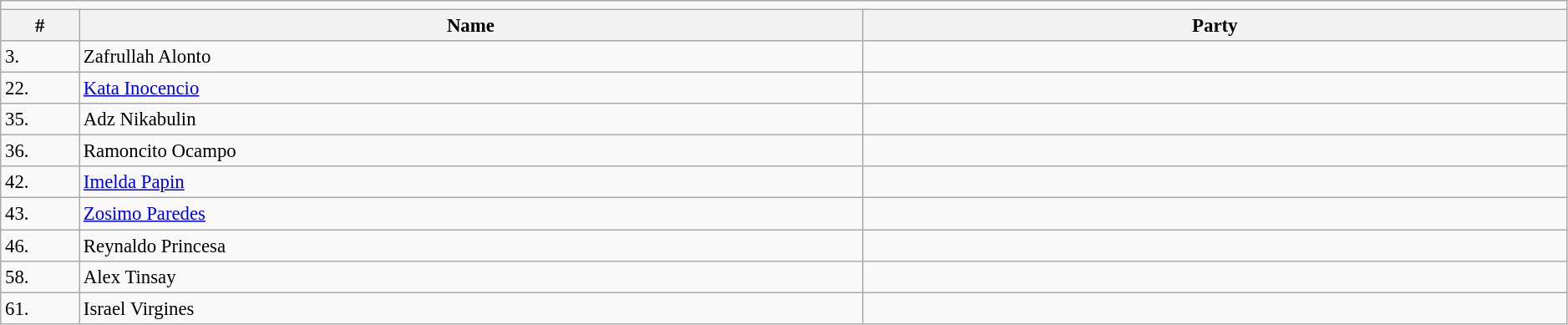<table class=wikitable width=99% style="font-size:95%">
<tr>
<td colspan=4 bgcolor=></td>
</tr>
<tr>
<th width=5%>#</th>
<th width=50%>Name</th>
<th colspan=2>Party</th>
</tr>
<tr>
<td>3.</td>
<td>Zafrullah Alonto</td>
<td></td>
</tr>
<tr>
<td>22.</td>
<td><a href='#'>Kata Inocencio</a></td>
<td></td>
</tr>
<tr>
<td>35.</td>
<td>Adz Nikabulin</td>
<td></td>
</tr>
<tr>
<td>36.</td>
<td>Ramoncito Ocampo</td>
<td></td>
</tr>
<tr>
<td>42.</td>
<td><a href='#'>Imelda Papin</a></td>
<td></td>
</tr>
<tr>
<td>43.</td>
<td><a href='#'>Zosimo Paredes</a></td>
<td></td>
</tr>
<tr>
<td>46.</td>
<td>Reynaldo Princesa</td>
<td></td>
</tr>
<tr>
<td>58.</td>
<td>Alex Tinsay</td>
<td></td>
</tr>
<tr>
<td>61.</td>
<td>Israel Virgines</td>
<td></td>
</tr>
</table>
